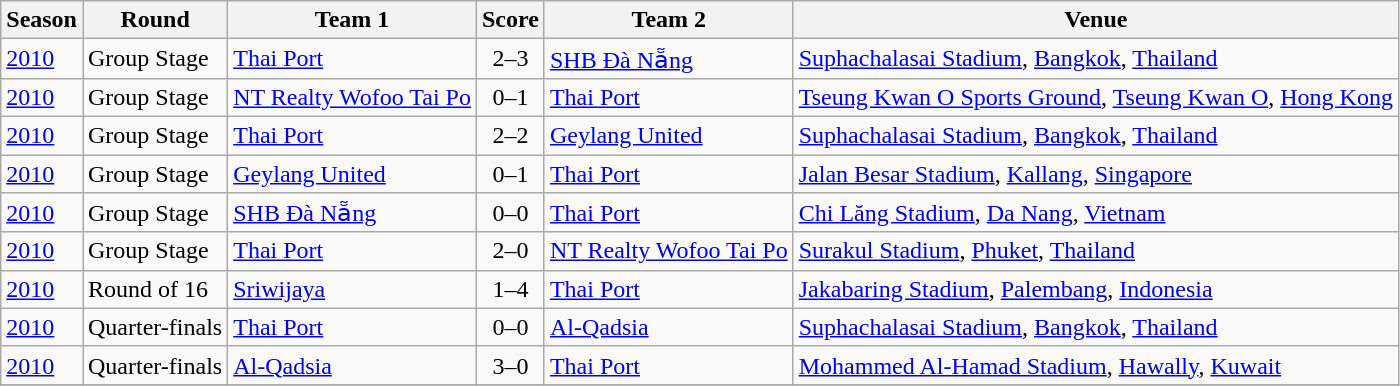<table class="wikitable">
<tr>
<th>Season</th>
<th>Round</th>
<th>Team 1</th>
<th>Score</th>
<th>Team 2</th>
<th>Venue</th>
</tr>
<tr>
<td><a href='#'>2010</a></td>
<td>Group Stage</td>
<td> <a href='#'>Thai Port</a></td>
<td style="text-align:center;">2–3</td>
<td> <a href='#'>SHB Đà Nẵng</a></td>
<td><a href='#'>Suphachalasai Stadium</a>, <a href='#'>Bangkok</a>, <a href='#'>Thailand</a></td>
</tr>
<tr>
<td><a href='#'>2010</a></td>
<td>Group Stage</td>
<td> <a href='#'>NT Realty Wofoo Tai Po</a></td>
<td style="text-align:center;">0–1</td>
<td> <a href='#'>Thai Port</a></td>
<td><a href='#'>Tseung Kwan O Sports Ground</a>, <a href='#'>Tseung Kwan O</a>, <a href='#'>Hong Kong</a></td>
</tr>
<tr>
<td><a href='#'>2010</a></td>
<td>Group Stage</td>
<td> <a href='#'>Thai Port</a></td>
<td style="text-align:center;">2–2</td>
<td> <a href='#'>Geylang United</a></td>
<td><a href='#'>Suphachalasai Stadium</a>, <a href='#'>Bangkok</a>, <a href='#'>Thailand</a></td>
</tr>
<tr>
<td><a href='#'>2010</a></td>
<td>Group Stage</td>
<td> <a href='#'>Geylang United</a></td>
<td style="text-align:center;">0–1</td>
<td> <a href='#'>Thai Port</a></td>
<td><a href='#'>Jalan Besar Stadium</a>, <a href='#'>Kallang</a>, <a href='#'>Singapore</a></td>
</tr>
<tr>
<td><a href='#'>2010</a></td>
<td>Group Stage</td>
<td> <a href='#'>SHB Đà Nẵng</a></td>
<td style="text-align:center;">0–0</td>
<td> <a href='#'>Thai Port</a></td>
<td><a href='#'>Chi Lăng Stadium</a>, <a href='#'>Da Nang</a>, <a href='#'>Vietnam</a></td>
</tr>
<tr>
<td><a href='#'>2010</a></td>
<td>Group Stage</td>
<td> <a href='#'>Thai Port</a></td>
<td style="text-align:center;">2–0</td>
<td> <a href='#'>NT Realty Wofoo Tai Po</a></td>
<td><a href='#'>Surakul Stadium</a>, <a href='#'>Phuket</a>, <a href='#'>Thailand</a></td>
</tr>
<tr>
<td><a href='#'>2010</a></td>
<td>Round of 16</td>
<td> <a href='#'>Sriwijaya</a></td>
<td style="text-align:center;">1–4</td>
<td> <a href='#'>Thai Port</a></td>
<td><a href='#'>Jakabaring Stadium</a>, <a href='#'>Palembang</a>, <a href='#'>Indonesia</a></td>
</tr>
<tr>
<td><a href='#'>2010</a></td>
<td>Quarter-finals</td>
<td> <a href='#'>Thai Port</a></td>
<td style="text-align:center;">0–0</td>
<td> <a href='#'>Al-Qadsia</a></td>
<td><a href='#'>Suphachalasai Stadium</a>, <a href='#'>Bangkok</a>, <a href='#'>Thailand</a></td>
</tr>
<tr>
<td><a href='#'>2010</a></td>
<td>Quarter-finals</td>
<td> <a href='#'>Al-Qadsia</a></td>
<td style="text-align:center;">3–0</td>
<td> <a href='#'>Thai Port</a></td>
<td><a href='#'>Mohammed Al-Hamad Stadium</a>, <a href='#'>Hawally</a>, <a href='#'>Kuwait</a></td>
</tr>
<tr>
</tr>
</table>
